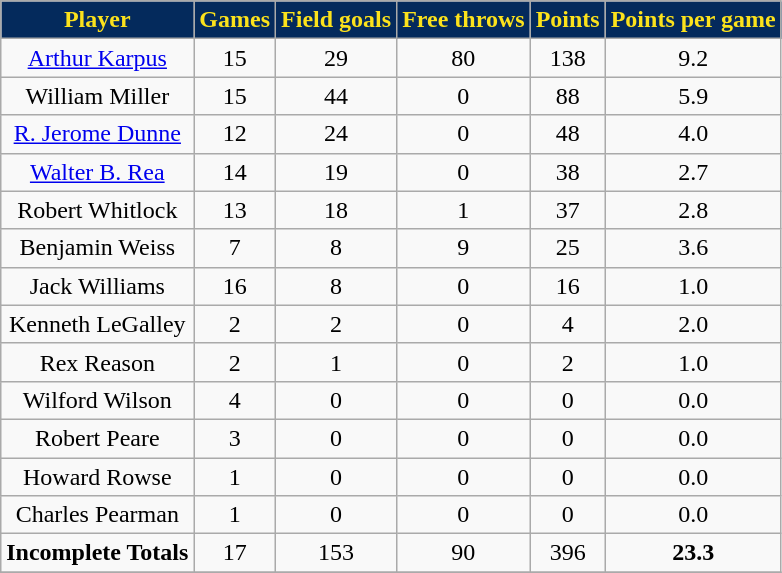<table class="wikitable" width=" ">
<tr align="center"  style="background:#042A5C; color:#FCE21C;">
<td><strong>Player</strong></td>
<td><strong>Games</strong></td>
<td><strong>Field goals</strong></td>
<td><strong>Free throws</strong></td>
<td><strong>Points</strong></td>
<td><strong>Points per game</strong></td>
</tr>
<tr align="center" bgcolor="">
<td><a href='#'>Arthur Karpus</a></td>
<td>15</td>
<td>29</td>
<td>80</td>
<td>138</td>
<td>9.2</td>
</tr>
<tr align="center" bgcolor="">
<td>William Miller</td>
<td>15</td>
<td>44</td>
<td>0</td>
<td>88</td>
<td>5.9</td>
</tr>
<tr align="center" bgcolor="">
<td><a href='#'>R. Jerome Dunne</a></td>
<td>12</td>
<td>24</td>
<td>0</td>
<td>48</td>
<td>4.0</td>
</tr>
<tr align="center" bgcolor="">
<td><a href='#'>Walter B. Rea</a></td>
<td>14</td>
<td>19</td>
<td>0</td>
<td>38</td>
<td>2.7</td>
</tr>
<tr align="center" bgcolor="">
<td>Robert Whitlock</td>
<td>13</td>
<td>18</td>
<td>1</td>
<td>37</td>
<td>2.8</td>
</tr>
<tr align="center" bgcolor="">
<td>Benjamin Weiss</td>
<td>7</td>
<td>8</td>
<td>9</td>
<td>25</td>
<td>3.6</td>
</tr>
<tr align="center" bgcolor="">
<td>Jack Williams</td>
<td>16</td>
<td>8</td>
<td>0</td>
<td>16</td>
<td>1.0</td>
</tr>
<tr align="center" bgcolor="">
<td>Kenneth LeGalley</td>
<td>2</td>
<td>2</td>
<td>0</td>
<td>4</td>
<td>2.0</td>
</tr>
<tr align="center" bgcolor="">
<td>Rex Reason</td>
<td>2</td>
<td>1</td>
<td>0</td>
<td>2</td>
<td>1.0</td>
</tr>
<tr align="center" bgcolor="">
<td>Wilford Wilson</td>
<td>4</td>
<td>0</td>
<td>0</td>
<td>0</td>
<td>0.0</td>
</tr>
<tr align="center" bgcolor="">
<td>Robert Peare</td>
<td>3</td>
<td>0</td>
<td>0</td>
<td>0</td>
<td>0.0</td>
</tr>
<tr align="center" bgcolor="">
<td>Howard Rowse</td>
<td>1</td>
<td>0</td>
<td>0</td>
<td>0</td>
<td>0.0</td>
</tr>
<tr align="center" bgcolor="">
<td>Charles Pearman</td>
<td>1</td>
<td>0</td>
<td>0</td>
<td>0</td>
<td>0.0</td>
</tr>
<tr align="center" bgcolor="">
<td><strong>Incomplete Totals</strong></td>
<td>17</td>
<td>153</td>
<td>90</td>
<td>396</td>
<td><strong>23.3</strong></td>
</tr>
<tr align="center" bgcolor="">
</tr>
</table>
